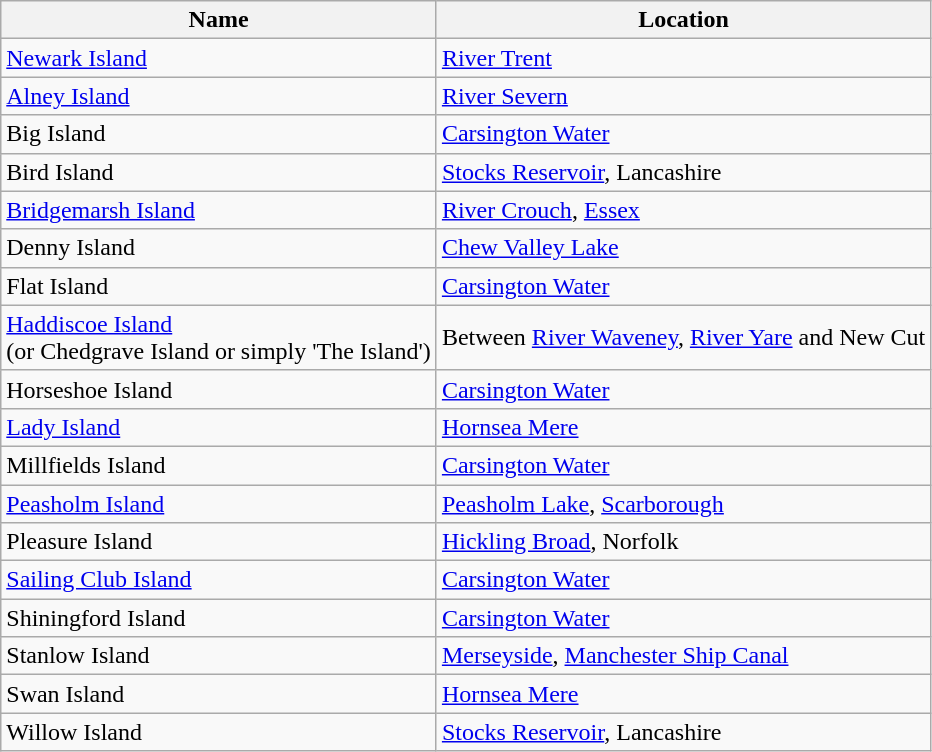<table class="wikitable sortable">
<tr>
<th>Name</th>
<th>Location</th>
</tr>
<tr>
<td><a href='#'>Newark Island</a></td>
<td><a href='#'>River Trent</a></td>
</tr>
<tr>
<td><a href='#'>Alney Island</a></td>
<td><a href='#'>River Severn</a></td>
</tr>
<tr>
<td>Big Island</td>
<td><a href='#'>Carsington Water</a></td>
</tr>
<tr>
<td>Bird Island</td>
<td><a href='#'>Stocks Reservoir</a>, Lancashire</td>
</tr>
<tr>
<td><a href='#'>Bridgemarsh Island</a></td>
<td><a href='#'>River Crouch</a>, <a href='#'>Essex</a></td>
</tr>
<tr>
<td>Denny Island</td>
<td><a href='#'>Chew Valley Lake</a></td>
</tr>
<tr>
<td>Flat Island</td>
<td><a href='#'>Carsington Water</a></td>
</tr>
<tr>
<td><a href='#'>Haddiscoe Island</a><br>(or Chedgrave Island or simply 'The Island')</td>
<td>Between <a href='#'>River Waveney</a>, <a href='#'>River Yare</a> and New Cut</td>
</tr>
<tr>
<td>Horseshoe Island</td>
<td><a href='#'>Carsington Water</a></td>
</tr>
<tr>
<td><a href='#'>Lady Island</a></td>
<td><a href='#'>Hornsea Mere</a></td>
</tr>
<tr>
<td>Millfields Island</td>
<td><a href='#'>Carsington Water</a></td>
</tr>
<tr>
<td><a href='#'>Peasholm Island</a></td>
<td><a href='#'>Peasholm Lake</a>, <a href='#'>Scarborough</a></td>
</tr>
<tr>
<td>Pleasure Island</td>
<td><a href='#'>Hickling Broad</a>, Norfolk</td>
</tr>
<tr>
<td><a href='#'>Sailing Club Island</a></td>
<td><a href='#'>Carsington Water</a></td>
</tr>
<tr>
<td>Shiningford Island</td>
<td><a href='#'>Carsington Water</a></td>
</tr>
<tr>
<td>Stanlow Island</td>
<td><a href='#'>Merseyside</a>, <a href='#'>Manchester Ship Canal</a></td>
</tr>
<tr>
<td>Swan Island</td>
<td><a href='#'>Hornsea Mere</a></td>
</tr>
<tr>
<td>Willow Island</td>
<td><a href='#'>Stocks Reservoir</a>, Lancashire</td>
</tr>
</table>
